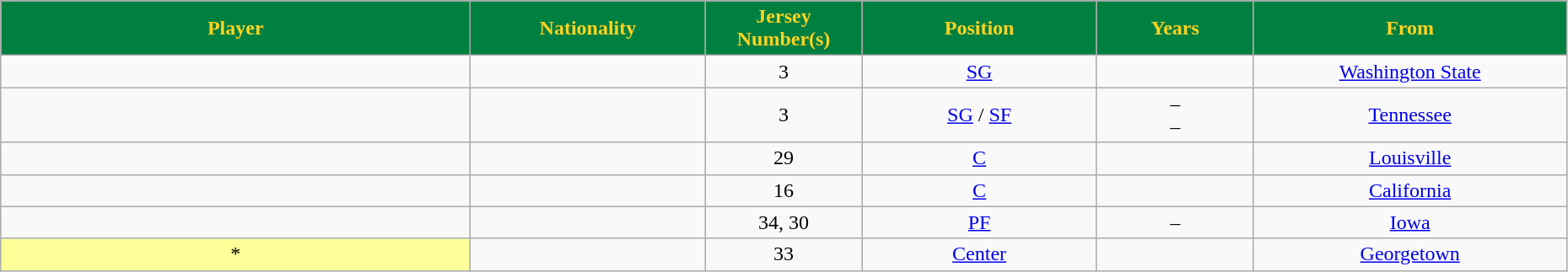<table class="wikitable" style="text-align:center" width="98%">
<tr>
<th style="background:#008040;color:#FFD321;" width="30%">Player</th>
<th style="background:#008040;color:#FFD321;" width="15%">Nationality</th>
<th style="background:#008040;color:#FFD321;" width="10%">Jersey Number(s)</th>
<th style="background:#008040;color:#FFD321;" width="15%">Position</th>
<th style="background:#008040;color:#FFD321;" width="10%">Years</th>
<th style="background:#008040;color:#FFD321;" width="20%">From</th>
</tr>
<tr>
<td></td>
<td></td>
<td>3</td>
<td><a href='#'>SG</a></td>
<td></td>
<td><a href='#'>Washington State</a></td>
</tr>
<tr>
<td></td>
<td></td>
<td>3</td>
<td><a href='#'>SG</a> / <a href='#'>SF</a></td>
<td>–<br>–</td>
<td><a href='#'>Tennessee</a></td>
</tr>
<tr>
<td></td>
<td></td>
<td>29</td>
<td><a href='#'>C</a></td>
<td></td>
<td><a href='#'>Louisville</a></td>
</tr>
<tr>
<td></td>
<td></td>
<td>16</td>
<td><a href='#'>C</a></td>
<td></td>
<td><a href='#'>California</a></td>
</tr>
<tr>
<td></td>
<td></td>
<td>34, 30</td>
<td><a href='#'>PF</a></td>
<td>–</td>
<td><a href='#'>Iowa</a></td>
</tr>
<tr>
<td bgcolor="#FFFF99">* </td>
<td></td>
<td>33</td>
<td><a href='#'>Center</a></td>
<td></td>
<td><a href='#'>Georgetown</a></td>
</tr>
</table>
